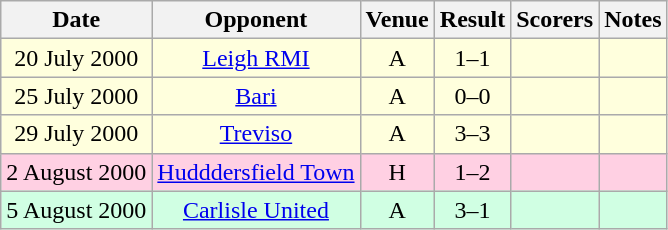<table class="wikitable sortable" style="font-size:100%; text-align:center">
<tr>
<th>Date</th>
<th>Opponent</th>
<th>Venue</th>
<th>Result</th>
<th>Scorers</th>
<th>Notes</th>
</tr>
<tr style="background-color: #ffffdd;">
<td>20 July 2000</td>
<td><a href='#'>Leigh RMI</a></td>
<td>A</td>
<td>1–1</td>
<td></td>
<td></td>
</tr>
<tr style="background-color: #ffffdd;">
<td>25 July 2000</td>
<td><a href='#'>Bari</a></td>
<td>A</td>
<td>0–0</td>
<td></td>
<td></td>
</tr>
<tr style="background-color: #ffffdd;">
<td>29 July 2000</td>
<td><a href='#'>Treviso</a></td>
<td>A</td>
<td>3–3</td>
<td></td>
<td></td>
</tr>
<tr style="background-color: #ffd0e3;">
<td>2 August 2000</td>
<td><a href='#'>Hudddersfield Town</a></td>
<td>H</td>
<td>1–2</td>
<td></td>
<td></td>
</tr>
<tr style="background-color: #d0ffe3;">
<td>5 August 2000</td>
<td><a href='#'>Carlisle United</a></td>
<td>A</td>
<td>3–1</td>
<td></td>
<td></td>
</tr>
</table>
